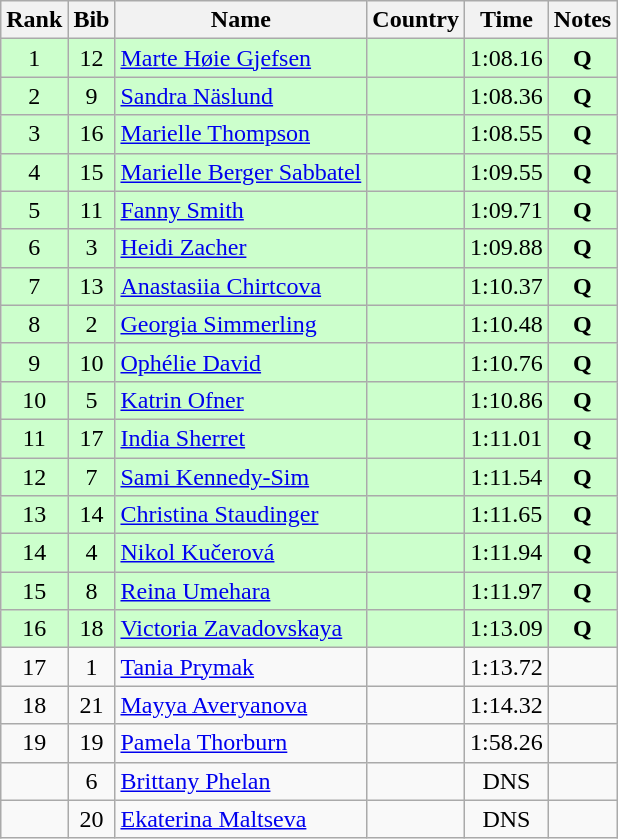<table class="wikitable sortable" style="text-align:center">
<tr>
<th>Rank</th>
<th>Bib</th>
<th>Name</th>
<th>Country</th>
<th>Time</th>
<th>Notes</th>
</tr>
<tr bgcolor="#ccffcc">
<td>1</td>
<td>12</td>
<td align=left><a href='#'>Marte Høie Gjefsen</a></td>
<td align=left></td>
<td>1:08.16</td>
<td><strong>Q</strong></td>
</tr>
<tr bgcolor="#ccffcc">
<td>2</td>
<td>9</td>
<td align=left><a href='#'>Sandra Näslund</a></td>
<td align=left></td>
<td>1:08.36</td>
<td><strong>Q</strong></td>
</tr>
<tr bgcolor="#ccffcc">
<td>3</td>
<td>16</td>
<td align=left><a href='#'>Marielle Thompson</a></td>
<td align=left></td>
<td>1:08.55</td>
<td><strong>Q</strong></td>
</tr>
<tr bgcolor="#ccffcc">
<td>4</td>
<td>15</td>
<td align=left><a href='#'>Marielle Berger Sabbatel</a></td>
<td align=left></td>
<td>1:09.55</td>
<td><strong>Q</strong></td>
</tr>
<tr bgcolor="#ccffcc">
<td>5</td>
<td>11</td>
<td align=left><a href='#'>Fanny Smith</a></td>
<td align=left></td>
<td>1:09.71</td>
<td><strong>Q</strong></td>
</tr>
<tr bgcolor="#ccffcc">
<td>6</td>
<td>3</td>
<td align=left><a href='#'>Heidi Zacher</a></td>
<td align=left></td>
<td>1:09.88</td>
<td><strong>Q</strong></td>
</tr>
<tr bgcolor="#ccffcc">
<td>7</td>
<td>13</td>
<td align=left><a href='#'>Anastasiia Chirtcova</a></td>
<td align=left></td>
<td>1:10.37</td>
<td><strong>Q</strong></td>
</tr>
<tr bgcolor="#ccffcc">
<td>8</td>
<td>2</td>
<td align=left><a href='#'>Georgia Simmerling</a></td>
<td align=left></td>
<td>1:10.48</td>
<td><strong>Q</strong></td>
</tr>
<tr bgcolor="#ccffcc">
<td>9</td>
<td>10</td>
<td align=left><a href='#'>Ophélie David</a></td>
<td align=left></td>
<td>1:10.76</td>
<td><strong>Q</strong></td>
</tr>
<tr bgcolor="#ccffcc">
<td>10</td>
<td>5</td>
<td align=left><a href='#'>Katrin Ofner</a></td>
<td align=left></td>
<td>1:10.86</td>
<td><strong>Q</strong></td>
</tr>
<tr bgcolor="#ccffcc">
<td>11</td>
<td>17</td>
<td align=left><a href='#'>India Sherret</a></td>
<td align=left></td>
<td>1:11.01</td>
<td><strong>Q</strong></td>
</tr>
<tr bgcolor="#ccffcc">
<td>12</td>
<td>7</td>
<td align=left><a href='#'>Sami Kennedy-Sim</a></td>
<td align=left></td>
<td>1:11.54</td>
<td><strong>Q</strong></td>
</tr>
<tr bgcolor="#ccffcc">
<td>13</td>
<td>14</td>
<td align=left><a href='#'>Christina Staudinger</a></td>
<td align=left></td>
<td>1:11.65</td>
<td><strong>Q</strong></td>
</tr>
<tr bgcolor="#ccffcc">
<td>14</td>
<td>4</td>
<td align=left><a href='#'>Nikol Kučerová</a></td>
<td align=left></td>
<td>1:11.94</td>
<td><strong>Q</strong></td>
</tr>
<tr bgcolor="#ccffcc">
<td>15</td>
<td>8</td>
<td align=left><a href='#'>Reina Umehara</a></td>
<td align=left></td>
<td>1:11.97</td>
<td><strong>Q</strong></td>
</tr>
<tr bgcolor="#ccffcc">
<td>16</td>
<td>18</td>
<td align=left><a href='#'>Victoria Zavadovskaya</a></td>
<td align=left></td>
<td>1:13.09</td>
<td><strong>Q</strong></td>
</tr>
<tr>
<td>17</td>
<td>1</td>
<td align=left><a href='#'>Tania Prymak</a></td>
<td align=left></td>
<td>1:13.72</td>
<td></td>
</tr>
<tr>
<td>18</td>
<td>21</td>
<td align=left><a href='#'>Mayya Averyanova</a></td>
<td align=left></td>
<td>1:14.32</td>
<td></td>
</tr>
<tr>
<td>19</td>
<td>19</td>
<td align=left><a href='#'>Pamela Thorburn</a></td>
<td align=left></td>
<td>1:58.26</td>
<td></td>
</tr>
<tr>
<td></td>
<td>6</td>
<td align=left><a href='#'>Brittany Phelan</a></td>
<td align=left></td>
<td>DNS</td>
<td></td>
</tr>
<tr>
<td></td>
<td>20</td>
<td align=left><a href='#'>Ekaterina Maltseva</a></td>
<td align=left></td>
<td>DNS</td>
<td></td>
</tr>
</table>
